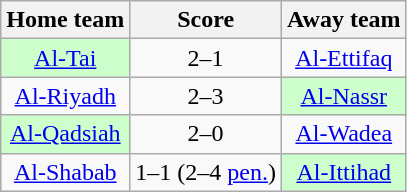<table class="wikitable" style="text-align: center">
<tr>
<th>Home team</th>
<th>Score</th>
<th>Away team</th>
</tr>
<tr>
<td bgcolor="ccffcc"><a href='#'>Al-Tai</a></td>
<td>2–1</td>
<td><a href='#'>Al-Ettifaq</a></td>
</tr>
<tr>
<td><a href='#'>Al-Riyadh</a></td>
<td>2–3</td>
<td bgcolor="ccffcc"><a href='#'>Al-Nassr</a></td>
</tr>
<tr>
<td bgcolor="ccffcc"><a href='#'>Al-Qadsiah</a></td>
<td>2–0</td>
<td><a href='#'>Al-Wadea</a></td>
</tr>
<tr>
<td><a href='#'>Al-Shabab</a></td>
<td>1–1 (2–4 <a href='#'>pen.</a>)</td>
<td bgcolor="ccffcc"><a href='#'>Al-Ittihad</a></td>
</tr>
</table>
